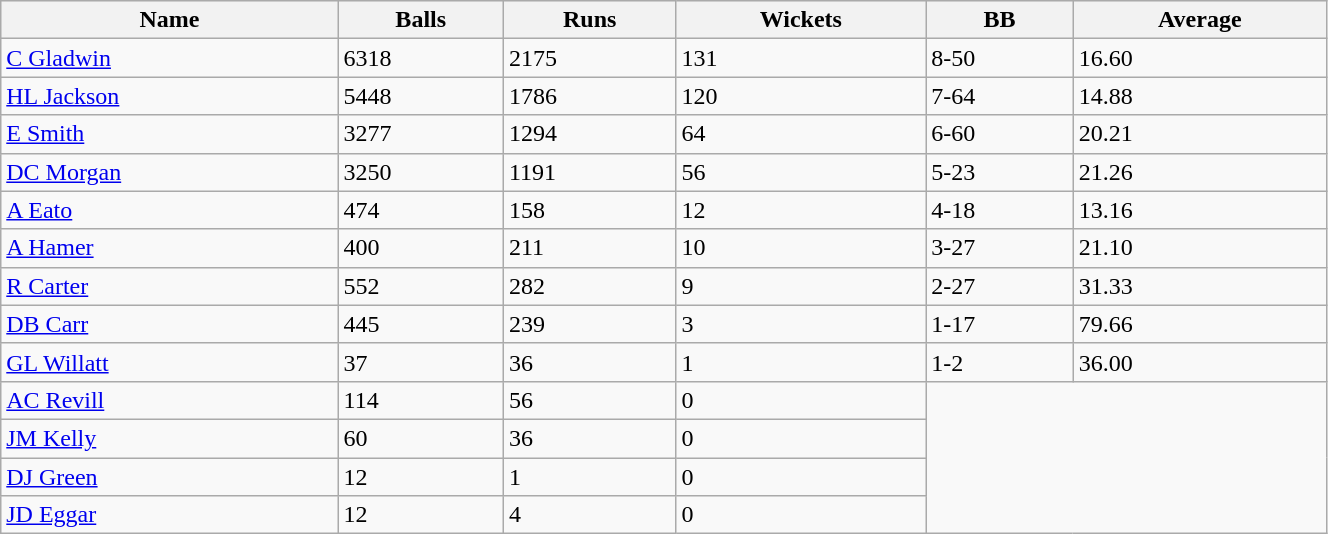<table class="wikitable sortable" width="70%">
<tr bgcolor="#efefef">
<th>Name</th>
<th>Balls</th>
<th>Runs</th>
<th>Wickets</th>
<th>BB</th>
<th>Average</th>
</tr>
<tr>
<td><a href='#'>C Gladwin</a></td>
<td>6318</td>
<td>2175</td>
<td>131</td>
<td>8-50</td>
<td>16.60</td>
</tr>
<tr>
<td><a href='#'>HL Jackson</a></td>
<td>5448</td>
<td>1786</td>
<td>120</td>
<td>7-64</td>
<td>14.88</td>
</tr>
<tr>
<td><a href='#'>E Smith</a></td>
<td>3277</td>
<td>1294</td>
<td>64</td>
<td>6-60</td>
<td>20.21</td>
</tr>
<tr>
<td><a href='#'>DC Morgan</a></td>
<td>3250</td>
<td>1191</td>
<td>56</td>
<td>5-23</td>
<td>21.26</td>
</tr>
<tr>
<td><a href='#'>A Eato</a></td>
<td>474</td>
<td>158</td>
<td>12</td>
<td>4-18</td>
<td>13.16</td>
</tr>
<tr>
<td><a href='#'>A Hamer</a></td>
<td>400</td>
<td>211</td>
<td>10</td>
<td>3-27</td>
<td>21.10</td>
</tr>
<tr>
<td><a href='#'>R Carter</a></td>
<td>552</td>
<td>282</td>
<td>9</td>
<td>2-27</td>
<td>31.33</td>
</tr>
<tr>
<td><a href='#'>DB Carr</a></td>
<td>445</td>
<td>239</td>
<td>3</td>
<td>1-17</td>
<td>79.66</td>
</tr>
<tr>
<td><a href='#'>GL Willatt</a></td>
<td>37</td>
<td>36</td>
<td>1</td>
<td>1-2</td>
<td>36.00</td>
</tr>
<tr>
<td><a href='#'>AC Revill</a></td>
<td>114</td>
<td>56</td>
<td>0</td>
</tr>
<tr>
<td><a href='#'>JM Kelly</a></td>
<td>60</td>
<td>36</td>
<td>0</td>
</tr>
<tr>
<td><a href='#'>DJ Green</a></td>
<td>12</td>
<td>1</td>
<td>0</td>
</tr>
<tr>
<td><a href='#'>JD Eggar</a></td>
<td>12</td>
<td>4</td>
<td>0</td>
</tr>
</table>
